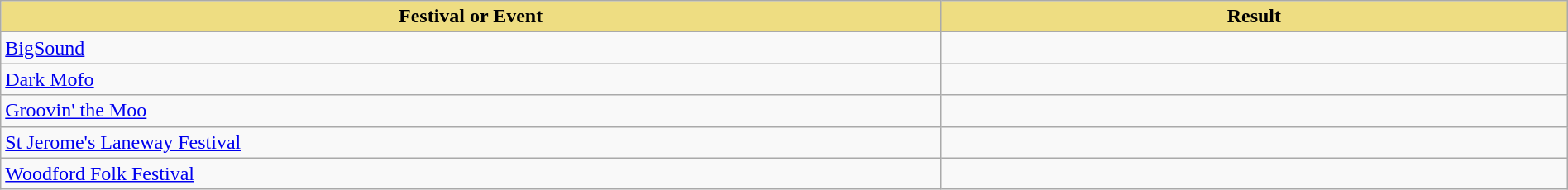<table class="wikitable" width=100%>
<tr>
<th style="width:15%;background:#EEDD82;">Festival or Event</th>
<th style="width:10%;background:#EEDD82;">Result</th>
</tr>
<tr>
<td><a href='#'>BigSound</a></td>
<td></td>
</tr>
<tr>
<td><a href='#'>Dark Mofo</a></td>
<td></td>
</tr>
<tr>
<td><a href='#'>Groovin' the Moo</a></td>
<td></td>
</tr>
<tr>
<td><a href='#'>St Jerome's Laneway Festival</a></td>
<td></td>
</tr>
<tr>
<td><a href='#'>Woodford Folk Festival</a></td>
<td></td>
</tr>
</table>
